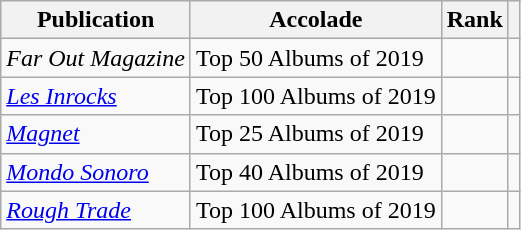<table class="wikitable sortable">
<tr>
<th>Publication</th>
<th>Accolade</th>
<th>Rank</th>
<th class="unsortable"></th>
</tr>
<tr>
<td><em>Far Out Magazine</em></td>
<td>Top 50 Albums of 2019</td>
<td></td>
<td></td>
</tr>
<tr>
<td><em><a href='#'>Les Inrocks</a></em></td>
<td>Top 100 Albums of 2019</td>
<td></td>
<td></td>
</tr>
<tr>
<td><em><a href='#'>Magnet</a></em></td>
<td>Top 25 Albums of 2019</td>
<td></td>
<td></td>
</tr>
<tr>
<td><em><a href='#'>Mondo Sonoro</a></em></td>
<td>Top 40 Albums of 2019</td>
<td></td>
<td></td>
</tr>
<tr>
<td><em><a href='#'>Rough Trade</a></em></td>
<td>Top 100 Albums of 2019</td>
<td></td>
<td></td>
</tr>
</table>
